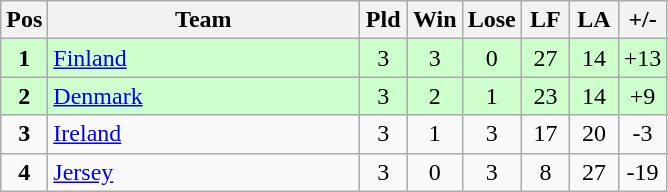<table class="wikitable" style="font-size: 100%">
<tr>
<th width=20>Pos</th>
<th width=200>Team</th>
<th width=25>Pld</th>
<th width=25>Win</th>
<th width=25>Lose</th>
<th width=25>LF</th>
<th width=25>LA</th>
<th width=25>+/-</th>
</tr>
<tr align=center style="background: #ccffcc;">
<td><strong>1</strong></td>
<td align="left"> <a href='#'>Finland</a></td>
<td>3</td>
<td>3</td>
<td>0</td>
<td>27</td>
<td>14</td>
<td>+13</td>
</tr>
<tr align=center style="background: #ccffcc;">
<td><strong>2</strong></td>
<td align="left"> <a href='#'>Denmark</a></td>
<td>3</td>
<td>2</td>
<td>1</td>
<td>23</td>
<td>14</td>
<td>+9</td>
</tr>
<tr align=center>
<td><strong>3</strong></td>
<td align="left"> <a href='#'>Ireland</a></td>
<td>3</td>
<td>1</td>
<td>3</td>
<td>17</td>
<td>20</td>
<td>-3</td>
</tr>
<tr align=center>
<td><strong>4</strong></td>
<td align="left"> <a href='#'>Jersey</a></td>
<td>3</td>
<td>0</td>
<td>3</td>
<td>8</td>
<td>27</td>
<td>-19</td>
</tr>
</table>
